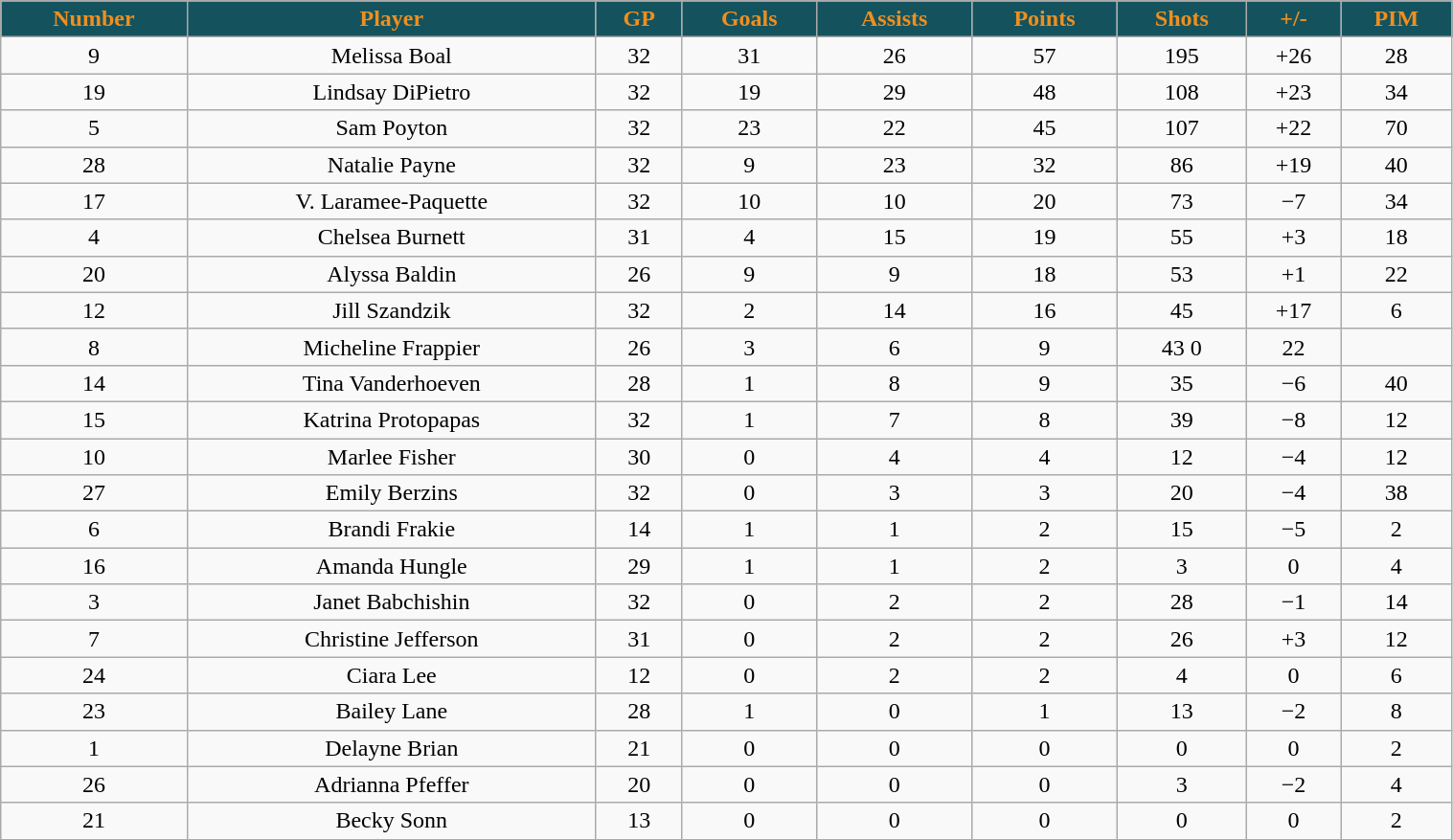<table class="wikitable" style="width:80%;">
<tr style="text-align:center; background:#14535d; color:#ef8f1f;">
<td><strong>Number</strong></td>
<td><strong>Player</strong></td>
<td><strong>GP</strong></td>
<td><strong>Goals</strong></td>
<td><strong>Assists</strong></td>
<td><strong>Points</strong></td>
<td><strong>Shots</strong></td>
<td><strong>+/-</strong></td>
<td><strong>PIM</strong></td>
</tr>
<tr style="text-align:center;" bgcolor="">
<td>9</td>
<td>Melissa Boal</td>
<td>32</td>
<td>31</td>
<td>26</td>
<td>57</td>
<td>195</td>
<td>+26</td>
<td>28</td>
</tr>
<tr style="text-align:center;" bgcolor="">
<td>19</td>
<td>Lindsay DiPietro</td>
<td>32</td>
<td>19</td>
<td>29</td>
<td>48</td>
<td>108</td>
<td>+23</td>
<td>34</td>
</tr>
<tr style="text-align:center;" bgcolor="">
<td>5</td>
<td>Sam Poyton</td>
<td>32</td>
<td>23</td>
<td>22</td>
<td>45</td>
<td>107</td>
<td>+22</td>
<td>70</td>
</tr>
<tr style="text-align:center;" bgcolor="">
<td>28</td>
<td>Natalie Payne</td>
<td>32</td>
<td>9</td>
<td>23</td>
<td>32</td>
<td>86</td>
<td>+19</td>
<td>40</td>
</tr>
<tr style="text-align:center;" bgcolor="">
<td>17</td>
<td>V. Laramee-Paquette</td>
<td>32</td>
<td>10</td>
<td>10</td>
<td>20</td>
<td>73</td>
<td>−7</td>
<td>34</td>
</tr>
<tr style="text-align:center;" bgcolor="">
<td>4</td>
<td>Chelsea Burnett</td>
<td>31</td>
<td>4</td>
<td>15</td>
<td>19</td>
<td>55</td>
<td>+3</td>
<td>18</td>
</tr>
<tr style="text-align:center;" bgcolor="">
<td>20</td>
<td>Alyssa Baldin</td>
<td>26</td>
<td>9</td>
<td>9</td>
<td>18</td>
<td>53</td>
<td>+1</td>
<td>22</td>
</tr>
<tr style="text-align:center;" bgcolor="">
<td>12</td>
<td>Jill Szandzik</td>
<td>32</td>
<td>2</td>
<td>14</td>
<td>16</td>
<td>45</td>
<td>+17</td>
<td>6</td>
</tr>
<tr style="text-align:center;" bgcolor="">
<td>8</td>
<td>Micheline Frappier</td>
<td>26</td>
<td>3</td>
<td>6</td>
<td>9</td>
<td>43     0</td>
<td>22</td>
</tr>
<tr style="text-align:center;" bgcolor="">
<td>14</td>
<td>Tina Vanderhoeven</td>
<td>28</td>
<td>1</td>
<td>8</td>
<td>9</td>
<td>35</td>
<td>−6</td>
<td>40</td>
</tr>
<tr style="text-align:center;" bgcolor="">
<td>15</td>
<td>Katrina Protopapas</td>
<td>32</td>
<td>1</td>
<td>7</td>
<td>8</td>
<td>39</td>
<td>−8</td>
<td>12</td>
</tr>
<tr style="text-align:center;" bgcolor="">
<td>10</td>
<td>Marlee Fisher</td>
<td>30</td>
<td>0</td>
<td>4</td>
<td>4</td>
<td>12</td>
<td>−4</td>
<td>12</td>
</tr>
<tr style="text-align:center;" bgcolor="">
<td>27</td>
<td>Emily Berzins</td>
<td>32</td>
<td>0</td>
<td>3</td>
<td>3</td>
<td>20</td>
<td>−4</td>
<td>38</td>
</tr>
<tr style="text-align:center;" bgcolor="">
<td>6</td>
<td>Brandi Frakie</td>
<td>14</td>
<td>1</td>
<td>1</td>
<td>2</td>
<td>15</td>
<td>−5</td>
<td>2</td>
</tr>
<tr style="text-align:center;" bgcolor="">
<td>16</td>
<td>Amanda Hungle</td>
<td>29</td>
<td>1</td>
<td>1</td>
<td>2</td>
<td>3</td>
<td>0</td>
<td>4</td>
</tr>
<tr style="text-align:center;" bgcolor="">
<td>3</td>
<td>Janet Babchishin</td>
<td>32</td>
<td>0</td>
<td>2</td>
<td>2</td>
<td>28</td>
<td>−1</td>
<td>14</td>
</tr>
<tr style="text-align:center;" bgcolor="">
<td>7</td>
<td>Christine Jefferson</td>
<td>31</td>
<td>0</td>
<td>2</td>
<td>2</td>
<td>26</td>
<td>+3</td>
<td>12</td>
</tr>
<tr style="text-align:center;" bgcolor="">
<td>24</td>
<td>Ciara Lee</td>
<td>12</td>
<td>0</td>
<td>2</td>
<td>2</td>
<td>4</td>
<td>0</td>
<td>6</td>
</tr>
<tr style="text-align:center;" bgcolor="">
<td>23</td>
<td>Bailey Lane</td>
<td>28</td>
<td>1</td>
<td>0</td>
<td>1</td>
<td>13</td>
<td>−2</td>
<td>8</td>
</tr>
<tr style="text-align:center;" bgcolor="">
<td>1</td>
<td>Delayne Brian</td>
<td>21</td>
<td>0</td>
<td>0</td>
<td>0</td>
<td>0</td>
<td>0</td>
<td>2</td>
</tr>
<tr style="text-align:center;" bgcolor="">
<td>26</td>
<td>Adrianna Pfeffer</td>
<td>20</td>
<td>0</td>
<td>0</td>
<td>0</td>
<td>3</td>
<td>−2</td>
<td>4</td>
</tr>
<tr style="text-align:center;" bgcolor="">
<td>21</td>
<td>Becky Sonn</td>
<td>13</td>
<td>0</td>
<td>0</td>
<td>0</td>
<td>0</td>
<td>0</td>
<td>2</td>
</tr>
</table>
